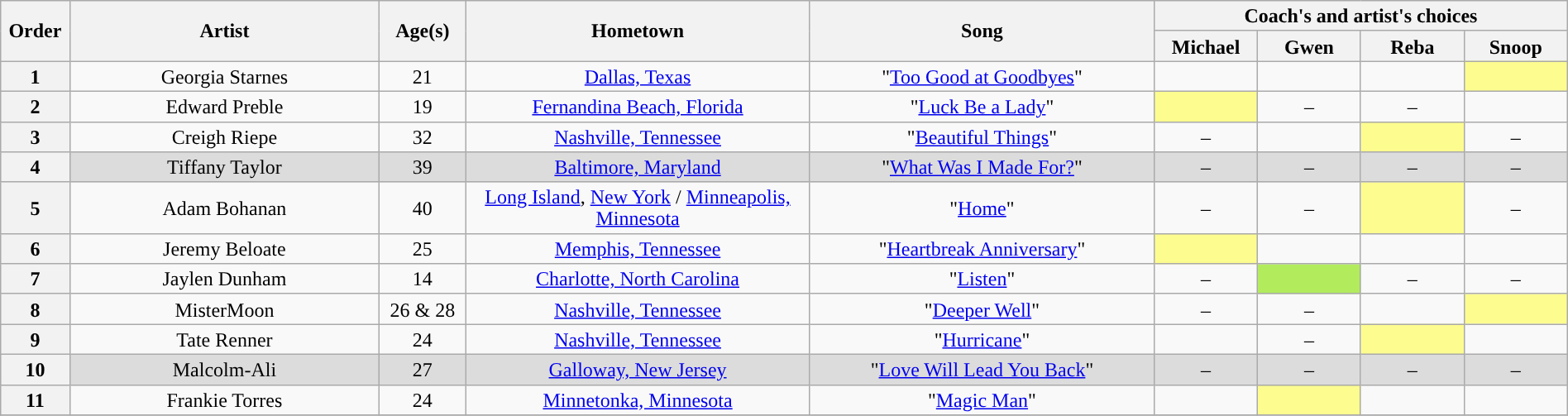<table class="wikitable" style="text-align:center; line-height:17px; width:100%">
<tr>
<th scope="col" rowspan="2" style="width:04%">Order</th>
<th scope="col" rowspan="2" style="width:18%">Artist</th>
<th scope="col" rowspan="2" style="width:05%">Age(s)</th>
<th scope="col" rowspan="2" style="width:20%">Hometown</th>
<th scope="col" rowspan="2" style="width:20%">Song</th>
<th scope="col" colspan="4" style="width:24%">Coach's and artist's choices</th>
</tr>
<tr>
<th style="width:06%">Michael</th>
<th style="width:06%">Gwen</th>
<th style="width:06%">Reba</th>
<th style="width:06%">Snoop</th>
</tr>
<tr>
<th>1</th>
<td>Georgia Starnes</td>
<td>21</td>
<td><a href='#'>Dallas, Texas</a></td>
<td>"<a href='#'>Too Good at Goodbyes</a>"</td>
<td><em></em></td>
<td><em></em></td>
<td><em></em></td>
<td style="background:#fdfc8f"><em></em></td>
</tr>
<tr>
<th>2</th>
<td>Edward Preble</td>
<td>19</td>
<td><a href='#'>Fernandina Beach, Florida</a></td>
<td>"<a href='#'>Luck Be a Lady</a>"</td>
<td style="background:#fdfc8f"><em></em></td>
<td>–</td>
<td>–</td>
<td><em></em></td>
</tr>
<tr>
<th>3</th>
<td>Creigh Riepe</td>
<td>32</td>
<td><a href='#'>Nashville, Tennessee</a></td>
<td>"<a href='#'>Beautiful Things</a>"</td>
<td>–</td>
<td><em></em></td>
<td style="background:#fdfc8f"><em></em></td>
<td>–</td>
</tr>
<tr bgcolor=#DCDCDC>
<th>4</th>
<td>Tiffany Taylor</td>
<td>39</td>
<td><a href='#'>Baltimore, Maryland</a></td>
<td>"<a href='#'>What Was I Made For?</a>"</td>
<td>–</td>
<td>–</td>
<td>–</td>
<td>–</td>
</tr>
<tr>
<th>5</th>
<td>Adam Bohanan</td>
<td>40</td>
<td><a href='#'>Long Island</a>, <a href='#'>New York</a> / <a href='#'>Minneapolis, Minnesota</a></td>
<td>"<a href='#'>Home</a>"</td>
<td>–</td>
<td>–</td>
<td style="background:#fdfc8f"><em></em></td>
<td>–</td>
</tr>
<tr>
<th>6</th>
<td>Jeremy Beloate</td>
<td>25</td>
<td><a href='#'>Memphis, Tennessee</a></td>
<td>"<a href='#'>Heartbreak Anniversary</a>"</td>
<td style="background:#fdfc8f"><em></em></td>
<td><em></em></td>
<td><em></em></td>
<td><em></em></td>
</tr>
<tr>
<th>7</th>
<td>Jaylen Dunham</td>
<td>14</td>
<td><a href='#'>Charlotte, North Carolina</a></td>
<td>"<a href='#'>Listen</a>"</td>
<td>–</td>
<td style="background:#B2EC5D"><em></em></td>
<td>–</td>
<td>–</td>
</tr>
<tr>
<th>8</th>
<td>MisterMoon<br></td>
<td>26 & 28</td>
<td><a href='#'>Nashville, Tennessee</a></td>
<td>"<a href='#'>Deeper Well</a>"</td>
<td>–</td>
<td>–</td>
<td><em></em></td>
<td style="background:#fdfc8f"><em></em></td>
</tr>
<tr>
<th>9</th>
<td>Tate Renner</td>
<td>24</td>
<td><a href='#'>Nashville, Tennessee</a></td>
<td>"<a href='#'>Hurricane</a>"</td>
<td><em></em></td>
<td>–</td>
<td style="background:#fdfc8f"><em></em></td>
<td><em></em></td>
</tr>
<tr bgcolor=#DCDCDC>
<th>10</th>
<td>Malcolm-Ali</td>
<td>27</td>
<td><a href='#'>Galloway, New Jersey</a></td>
<td>"<a href='#'>Love Will Lead You Back</a>"</td>
<td>–</td>
<td>–</td>
<td>–</td>
<td>–</td>
</tr>
<tr>
<th>11</th>
<td>Frankie Torres</td>
<td>24</td>
<td><a href='#'>Minnetonka, Minnesota</a></td>
<td>"<a href='#'>Magic Man</a>"</td>
<td><em></em></td>
<td style="background:#fdfc8f"><em></em></td>
<td><em></em></td>
<td><em></em></td>
</tr>
<tr>
</tr>
</table>
